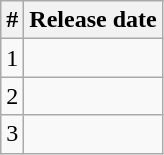<table class="wikitable">
<tr>
<th>#</th>
<th>Release date</th>
</tr>
<tr>
<td>1</td>
<td></td>
</tr>
<tr>
<td>2</td>
<td></td>
</tr>
<tr>
<td>3</td>
<td></td>
</tr>
</table>
